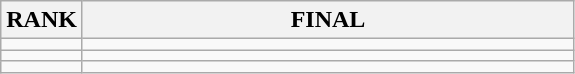<table class="wikitable">
<tr>
<th>RANK</th>
<th style="width: 20em">FINAL</th>
</tr>
<tr>
<td align="center"></td>
<td></td>
</tr>
<tr>
<td align="center"></td>
<td></td>
</tr>
<tr>
<td align="center"></td>
<td></td>
</tr>
</table>
